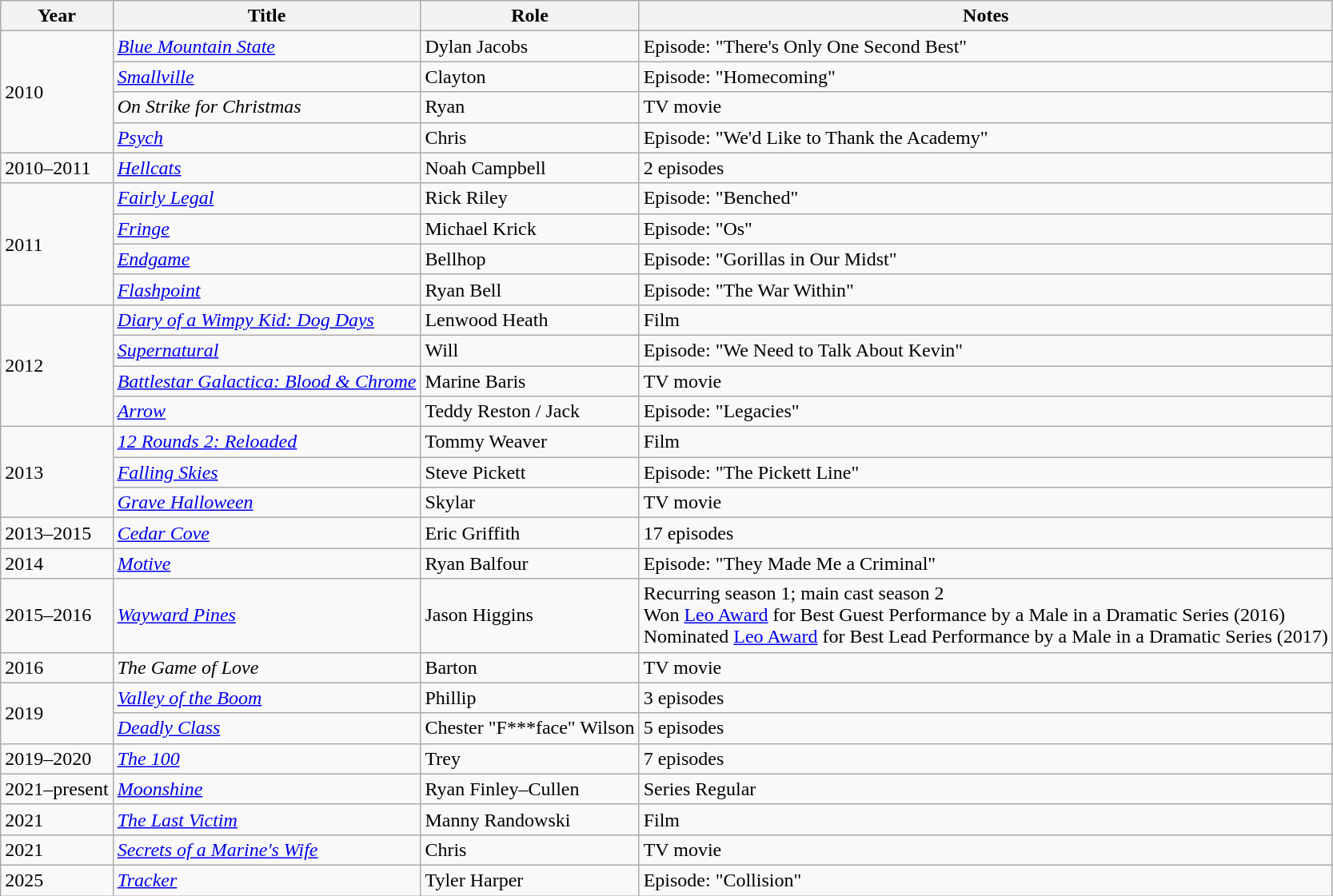<table class="wikitable sortable">
<tr ">
<th>Year</th>
<th>Title</th>
<th>Role</th>
<th>Notes</th>
</tr>
<tr>
<td rowspan=4>2010</td>
<td><em><a href='#'>Blue Mountain State</a></em></td>
<td>Dylan Jacobs</td>
<td>Episode: "There's Only One Second Best"</td>
</tr>
<tr>
<td><em><a href='#'>Smallville</a></em></td>
<td>Clayton</td>
<td>Episode: "Homecoming"</td>
</tr>
<tr>
<td><em>On Strike for Christmas</em></td>
<td>Ryan</td>
<td>TV movie</td>
</tr>
<tr>
<td><em><a href='#'>Psych</a></em></td>
<td>Chris</td>
<td>Episode: "We'd Like to Thank the Academy"</td>
</tr>
<tr>
<td>2010–2011</td>
<td><em><a href='#'>Hellcats</a></em></td>
<td>Noah Campbell</td>
<td>2 episodes</td>
</tr>
<tr>
<td rowspan=4>2011</td>
<td><em><a href='#'>Fairly Legal</a></em></td>
<td>Rick Riley</td>
<td>Episode: "Benched"</td>
</tr>
<tr>
<td><em><a href='#'>Fringe</a></em></td>
<td>Michael Krick</td>
<td>Episode: "Os"</td>
</tr>
<tr>
<td><em><a href='#'>Endgame</a></em></td>
<td>Bellhop</td>
<td>Episode: "Gorillas in Our Midst"</td>
</tr>
<tr>
<td><em><a href='#'>Flashpoint</a></em></td>
<td>Ryan Bell</td>
<td>Episode: "The War Within"</td>
</tr>
<tr>
<td rowspan=4>2012</td>
<td><em><a href='#'>Diary of a Wimpy Kid: Dog Days</a></em></td>
<td>Lenwood Heath</td>
<td>Film</td>
</tr>
<tr>
<td><em><a href='#'>Supernatural</a></em></td>
<td>Will</td>
<td>Episode: "We Need to Talk About Kevin"</td>
</tr>
<tr>
<td><em><a href='#'>Battlestar Galactica: Blood & Chrome</a></em></td>
<td>Marine Baris</td>
<td>TV movie</td>
</tr>
<tr>
<td><em><a href='#'>Arrow</a></em></td>
<td>Teddy Reston / Jack</td>
<td>Episode: "Legacies"</td>
</tr>
<tr>
<td rowspan=3>2013</td>
<td><em><a href='#'>12 Rounds 2: Reloaded</a></em></td>
<td>Tommy Weaver</td>
<td>Film</td>
</tr>
<tr>
<td><em><a href='#'>Falling Skies</a></em></td>
<td>Steve Pickett</td>
<td>Episode: "The Pickett Line"</td>
</tr>
<tr>
<td><em><a href='#'>Grave Halloween</a></em></td>
<td>Skylar</td>
<td>TV movie</td>
</tr>
<tr>
<td>2013–2015</td>
<td><em><a href='#'>Cedar Cove</a></em></td>
<td>Eric Griffith</td>
<td>17 episodes</td>
</tr>
<tr>
<td>2014</td>
<td><em><a href='#'>Motive</a></em></td>
<td>Ryan Balfour</td>
<td>Episode: "They Made Me a Criminal"</td>
</tr>
<tr>
<td>2015–2016</td>
<td><em><a href='#'>Wayward Pines</a></em></td>
<td>Jason Higgins</td>
<td>Recurring season 1; main cast season 2<br>Won  <a href='#'>Leo Award</a> for Best Guest Performance by a Male in a Dramatic Series (2016)<br>Nominated  <a href='#'>Leo Award</a> for Best Lead Performance by a Male in a Dramatic Series (2017)</td>
</tr>
<tr>
<td>2016</td>
<td><em>The Game of Love</em></td>
<td>Barton</td>
<td>TV movie</td>
</tr>
<tr>
<td rowspan=2>2019</td>
<td><em><a href='#'>Valley of the Boom</a></em></td>
<td>Phillip</td>
<td>3 episodes</td>
</tr>
<tr>
<td><em><a href='#'>Deadly Class</a></em></td>
<td>Chester "F***face" Wilson</td>
<td>5 episodes</td>
</tr>
<tr>
<td>2019–2020</td>
<td><a href='#'><em>The 100</em></a></td>
<td>Trey</td>
<td>7 episodes</td>
</tr>
<tr>
<td>2021–present</td>
<td><em><a href='#'>Moonshine</a></em></td>
<td>Ryan Finley–Cullen</td>
<td>Series Regular</td>
</tr>
<tr>
<td>2021</td>
<td><em><a href='#'>The Last Victim</a></em></td>
<td>Manny Randowski</td>
<td>Film</td>
</tr>
<tr>
<td>2021</td>
<td><em><a href='#'>Secrets of a Marine's Wife</a></em></td>
<td>Chris</td>
<td>TV movie</td>
</tr>
<tr>
<td>2025</td>
<td><em><a href='#'>Tracker</a></em></td>
<td>Tyler Harper</td>
<td>Episode: "Collision"</td>
</tr>
</table>
